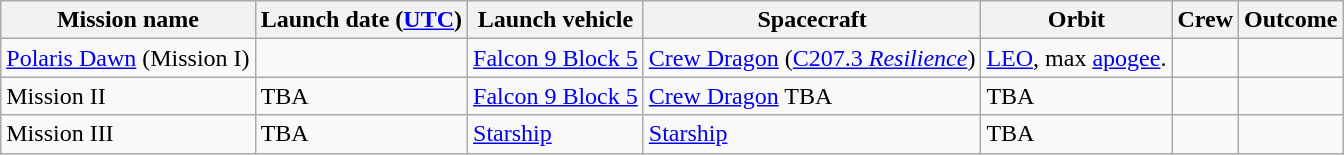<table class="wikitable">
<tr>
<th>Mission name</th>
<th>Launch date (<a href='#'>UTC</a>)</th>
<th>Launch vehicle</th>
<th>Spacecraft</th>
<th>Orbit</th>
<th>Crew</th>
<th>Outcome</th>
</tr>
<tr>
<td><a href='#'>Polaris Dawn</a> (Mission I)</td>
<td></td>
<td><a href='#'>Falcon 9 Block&nbsp;5</a></td>
<td><a href='#'>Crew Dragon</a> (<a href='#'>C207.3 <em>Resilience</em></a>)</td>
<td><a href='#'>LEO</a>,  max <a href='#'>apogee</a>.</td>
<td></td>
<td></td>
</tr>
<tr>
<td>Mission II</td>
<td>TBA</td>
<td><a href='#'>Falcon 9 Block&nbsp;5</a></td>
<td><a href='#'>Crew Dragon</a> TBA</td>
<td>TBA</td>
<td></td>
<td></td>
</tr>
<tr>
<td>Mission III</td>
<td>TBA</td>
<td><a href='#'>Starship</a></td>
<td><a href='#'>Starship</a></td>
<td>TBA</td>
<td></td>
<td></td>
</tr>
</table>
